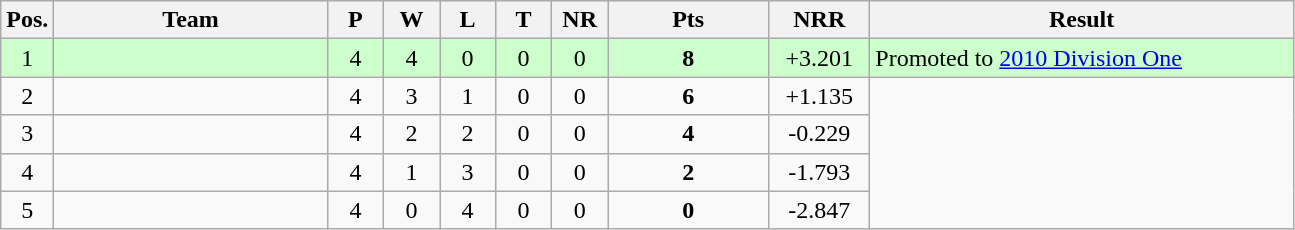<table class="wikitable" style="text-align:center;">
<tr>
<th>Pos.</th>
<th width=175>Team</th>
<th width=30>P</th>
<th width=30>W</th>
<th width=30>L</th>
<th width=30>T</th>
<th width=30>NR</th>
<th width=100>Pts</th>
<th width=60>NRR</th>
<th width=275>Result</th>
</tr>
<tr bgcolor=ccffcc>
<td>1</td>
<td align="left"></td>
<td>4</td>
<td>4</td>
<td>0</td>
<td>0</td>
<td>0</td>
<td><strong>8</strong></td>
<td>+3.201</td>
<td align="left">Promoted to <a href='#'>2010 Division One</a></td>
</tr>
<tr>
<td>2</td>
<td align="left"></td>
<td>4</td>
<td>3</td>
<td>1</td>
<td>0</td>
<td>0</td>
<td><strong>6</strong></td>
<td>+1.135</td>
<td rowspan=4></td>
</tr>
<tr>
<td>3</td>
<td align="left"></td>
<td>4</td>
<td>2</td>
<td>2</td>
<td>0</td>
<td>0</td>
<td><strong>4</strong></td>
<td>-0.229</td>
</tr>
<tr>
<td>4</td>
<td align="left"></td>
<td>4</td>
<td>1</td>
<td>3</td>
<td>0</td>
<td>0</td>
<td><strong>2</strong></td>
<td>-1.793</td>
</tr>
<tr>
<td>5</td>
<td align="left"></td>
<td>4</td>
<td>0</td>
<td>4</td>
<td>0</td>
<td>0</td>
<td><strong>0</strong></td>
<td>-2.847</td>
</tr>
</table>
